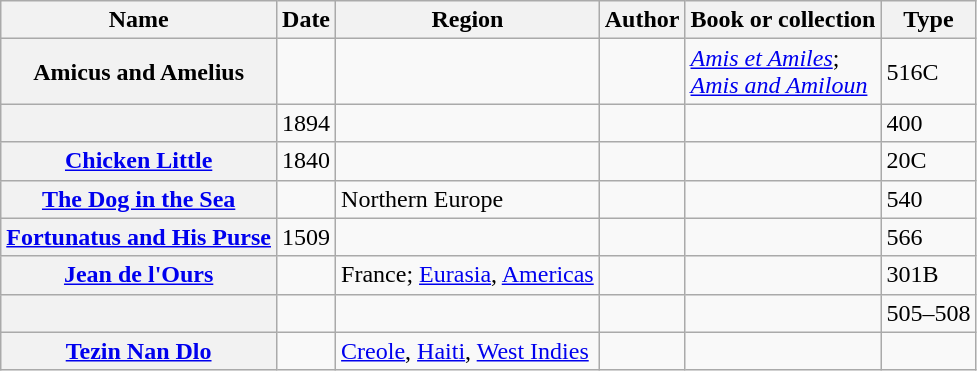<table class="wikitable sortable">
<tr>
<th scope="col">Name</th>
<th scope="col">Date</th>
<th scope="col">Region</th>
<th scope="col">Author</th>
<th scope="col">Book or collection</th>
<th scope="col">Type</th>
</tr>
<tr>
<th>Amicus and Amelius</th>
<td></td>
<td></td>
<td></td>
<td><em><a href='#'>Amis et Amiles</a></em>; <br> <em><a href='#'>Amis and Amiloun</a></em></td>
<td>516C</td>
</tr>
<tr>
<th></th>
<td>1894</td>
<td></td>
<td></td>
<td></td>
<td>400</td>
</tr>
<tr>
<th><a href='#'>Chicken Little</a></th>
<td>1840</td>
<td></td>
<td></td>
<td></td>
<td>20C</td>
</tr>
<tr>
<th><a href='#'>The Dog in the Sea</a></th>
<td></td>
<td>Northern Europe</td>
<td></td>
<td></td>
<td>540</td>
</tr>
<tr>
<th><a href='#'>Fortunatus and His Purse</a></th>
<td>1509</td>
<td></td>
<td></td>
<td></td>
<td>566</td>
</tr>
<tr>
<th><a href='#'>Jean de l'Ours</a></th>
<td></td>
<td>France; <a href='#'>Eurasia</a>, <a href='#'>Americas</a></td>
<td></td>
<td></td>
<td>301B</td>
</tr>
<tr>
<th></th>
<td></td>
<td></td>
<td></td>
<td></td>
<td>505–508</td>
</tr>
<tr>
<th><a href='#'>Tezin Nan Dlo</a></th>
<td></td>
<td><a href='#'>Creole</a>, <a href='#'>Haiti</a>, <a href='#'>West Indies</a></td>
<td></td>
<td></td>
<td></td>
</tr>
</table>
